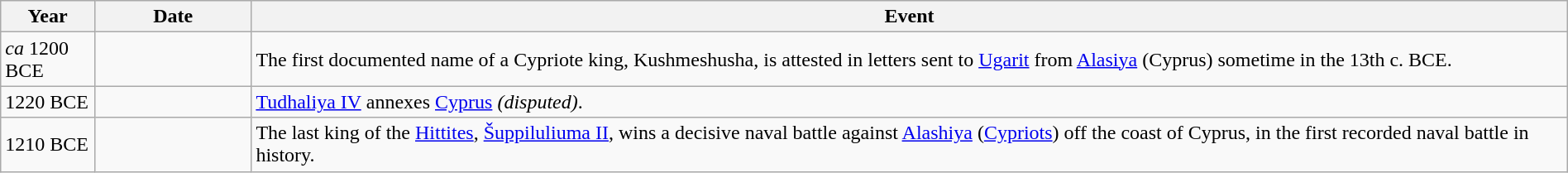<table class="wikitable" width="100%">
<tr>
<th style="width:6%">Year</th>
<th style="width:10%">Date</th>
<th>Event</th>
</tr>
<tr>
<td><em>ca</em> 1200 BCE</td>
<td></td>
<td>The first documented name of a Cypriote king, Kushmeshusha, is attested in letters sent to <a href='#'>Ugarit</a> from <a href='#'>Alasiya</a> (Cyprus) sometime in the 13th c. BCE.</td>
</tr>
<tr>
<td>1220 BCE</td>
<td></td>
<td><a href='#'>Tudhaliya IV</a> annexes <a href='#'>Cyprus</a> <em>(disputed)</em>.</td>
</tr>
<tr>
<td>1210 BCE</td>
<td></td>
<td>The last king of the <a href='#'>Hittites</a>, <a href='#'>Šuppiluliuma II</a>, wins a decisive naval battle against <a href='#'>Alashiya</a> (<a href='#'>Cypriots</a>) off the coast of Cyprus, in the first recorded naval battle in history.</td>
</tr>
</table>
